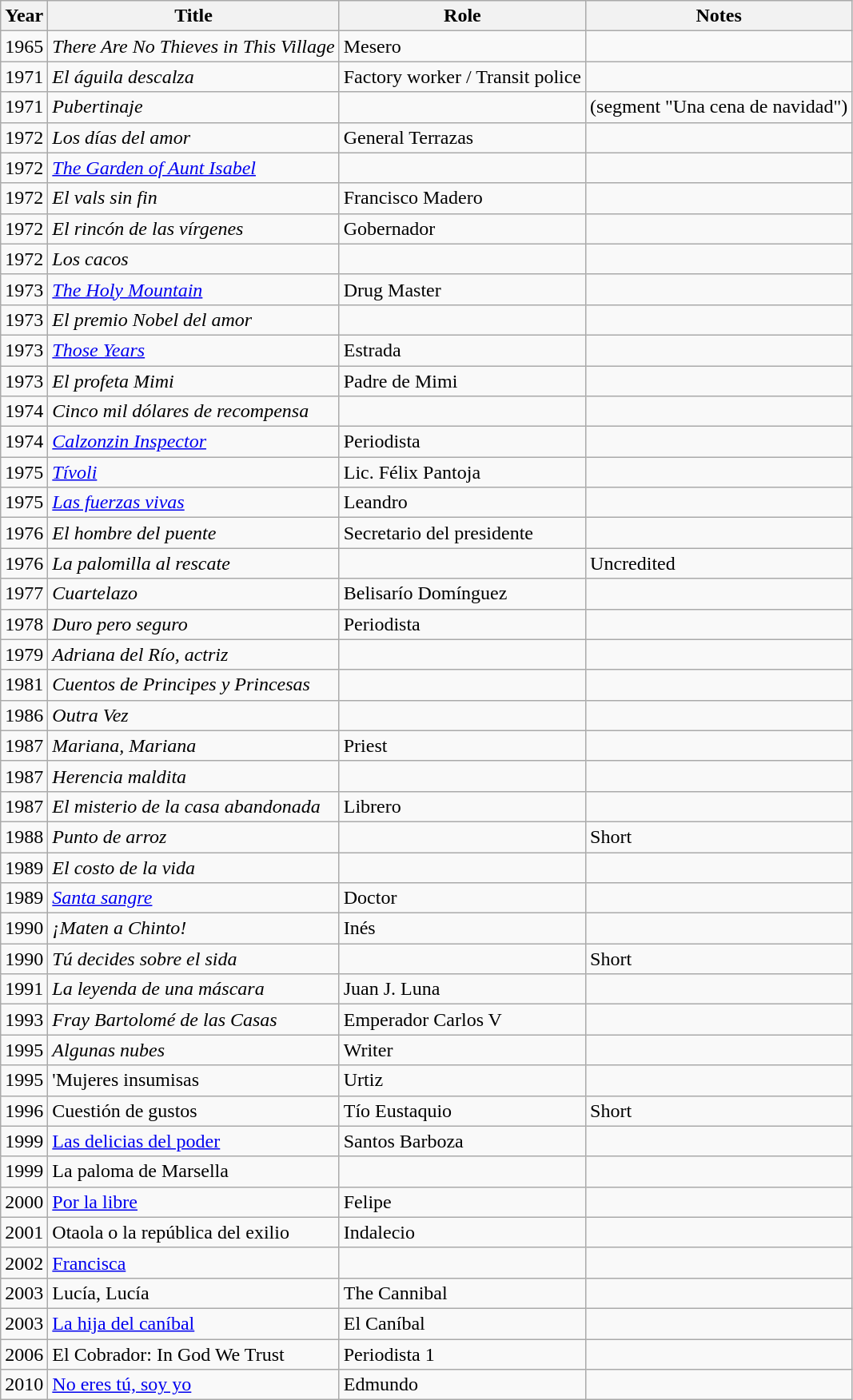<table class="wikitable sortable">
<tr>
<th>Year</th>
<th>Title</th>
<th>Role</th>
<th>Notes</th>
</tr>
<tr>
<td>1965</td>
<td><em>There Are No Thieves in This Village</em></td>
<td>Mesero</td>
<td></td>
</tr>
<tr>
<td>1971</td>
<td><em>El águila descalza</em></td>
<td>Factory worker / Transit police</td>
<td></td>
</tr>
<tr>
<td>1971</td>
<td><em>Pubertinaje</em></td>
<td></td>
<td>(segment "Una cena de navidad")</td>
</tr>
<tr>
<td>1972</td>
<td><em>Los días del amor</em></td>
<td>General Terrazas</td>
<td></td>
</tr>
<tr>
<td>1972</td>
<td><em><a href='#'>The Garden of Aunt Isabel</a></em></td>
<td></td>
<td></td>
</tr>
<tr>
<td>1972</td>
<td><em>El vals sin fin</em></td>
<td>Francisco Madero</td>
<td></td>
</tr>
<tr>
<td>1972</td>
<td><em>El rincón de las vírgenes</em></td>
<td>Gobernador</td>
<td></td>
</tr>
<tr>
<td>1972</td>
<td><em>Los cacos</em></td>
<td></td>
<td></td>
</tr>
<tr>
<td>1973</td>
<td><em><a href='#'>The Holy Mountain</a></em></td>
<td>Drug Master</td>
<td></td>
</tr>
<tr>
<td>1973</td>
<td><em>El premio Nobel del amor</em></td>
<td></td>
<td></td>
</tr>
<tr>
<td>1973</td>
<td><em><a href='#'>Those Years</a></em></td>
<td>Estrada</td>
<td></td>
</tr>
<tr>
<td>1973</td>
<td><em>El profeta Mimi</em></td>
<td>Padre de Mimi</td>
<td></td>
</tr>
<tr>
<td>1974</td>
<td><em>Cinco mil dólares de recompensa</em></td>
<td></td>
<td></td>
</tr>
<tr>
<td>1974</td>
<td><em><a href='#'>Calzonzin Inspector</a></em></td>
<td>Periodista</td>
<td></td>
</tr>
<tr>
<td>1975</td>
<td><em><a href='#'>Tívoli</a></em></td>
<td>Lic. Félix Pantoja</td>
<td></td>
</tr>
<tr>
<td>1975</td>
<td><em><a href='#'>Las fuerzas vivas</a></em></td>
<td>Leandro</td>
<td></td>
</tr>
<tr>
<td>1976</td>
<td><em>El hombre del puente</em></td>
<td>Secretario del presidente</td>
<td></td>
</tr>
<tr>
<td>1976</td>
<td><em>La palomilla al rescate</em></td>
<td></td>
<td>Uncredited</td>
</tr>
<tr>
<td>1977</td>
<td><em>Cuartelazo</em></td>
<td>Belisarío Domínguez</td>
<td></td>
</tr>
<tr>
<td>1978</td>
<td><em>Duro pero seguro</em></td>
<td>Periodista</td>
<td></td>
</tr>
<tr>
<td>1979</td>
<td><em>Adriana del Río, actriz</em></td>
<td></td>
<td></td>
</tr>
<tr>
<td>1981</td>
<td><em>Cuentos de Principes y Princesas</em></td>
<td></td>
<td></td>
</tr>
<tr>
<td>1986</td>
<td><em>Outra Vez</em></td>
<td></td>
<td></td>
</tr>
<tr>
<td>1987</td>
<td><em>Mariana, Mariana</em></td>
<td>Priest</td>
<td></td>
</tr>
<tr>
<td>1987</td>
<td><em>Herencia maldita</em></td>
<td></td>
<td></td>
</tr>
<tr>
<td>1987</td>
<td><em>El misterio de la casa abandonada</em></td>
<td>Librero</td>
<td></td>
</tr>
<tr>
<td>1988</td>
<td><em>Punto de arroz</em></td>
<td></td>
<td>Short</td>
</tr>
<tr>
<td>1989</td>
<td><em>El costo de la vida</em></td>
<td></td>
<td></td>
</tr>
<tr>
<td>1989</td>
<td><em><a href='#'>Santa sangre</a></em></td>
<td>Doctor</td>
<td></td>
</tr>
<tr>
<td>1990</td>
<td><em>¡Maten a Chinto!</em></td>
<td>Inés</td>
<td></td>
</tr>
<tr>
<td>1990</td>
<td><em>Tú decides sobre el sida</em></td>
<td></td>
<td>Short</td>
</tr>
<tr>
<td>1991</td>
<td><em>La leyenda de una máscara</em></td>
<td>Juan J. Luna</td>
<td></td>
</tr>
<tr>
<td>1993</td>
<td><em>Fray Bartolomé de las Casas</em></td>
<td>Emperador Carlos V</td>
<td></td>
</tr>
<tr>
<td>1995</td>
<td><em>Algunas nubes</em></td>
<td>Writer</td>
<td></td>
</tr>
<tr>
<td>1995</td>
<td>'Mujeres insumisas<em></td>
<td>Urtiz</td>
<td></td>
</tr>
<tr>
<td>1996</td>
<td></em>Cuestión de gustos<em></td>
<td>Tío Eustaquio</td>
<td>Short</td>
</tr>
<tr>
<td>1999</td>
<td></em><a href='#'>Las delicias del poder</a><em></td>
<td>Santos Barboza</td>
<td></td>
</tr>
<tr>
<td>1999</td>
<td></em>La paloma de Marsella<em></td>
<td></td>
<td></td>
</tr>
<tr>
<td>2000</td>
<td></em><a href='#'>Por la libre</a><em></td>
<td>Felipe</td>
<td></td>
</tr>
<tr>
<td>2001</td>
<td></em>Otaola o la república del exilio<em></td>
<td>Indalecio</td>
<td></td>
</tr>
<tr>
<td>2002</td>
<td></em><a href='#'>Francisca</a><em></td>
<td></td>
<td></td>
</tr>
<tr>
<td>2003</td>
<td></em>Lucía, Lucía<em></td>
<td>The Cannibal</td>
<td></td>
</tr>
<tr>
<td>2003</td>
<td></em><a href='#'>La hija del caníbal</a><em></td>
<td>El Caníbal</td>
<td></td>
</tr>
<tr>
<td>2006</td>
<td></em>El Cobrador: In God We Trust<em></td>
<td>Periodista 1</td>
<td></td>
</tr>
<tr>
<td>2010</td>
<td></em><a href='#'>No eres tú, soy yo</a><em></td>
<td>Edmundo</td>
<td></td>
</tr>
</table>
